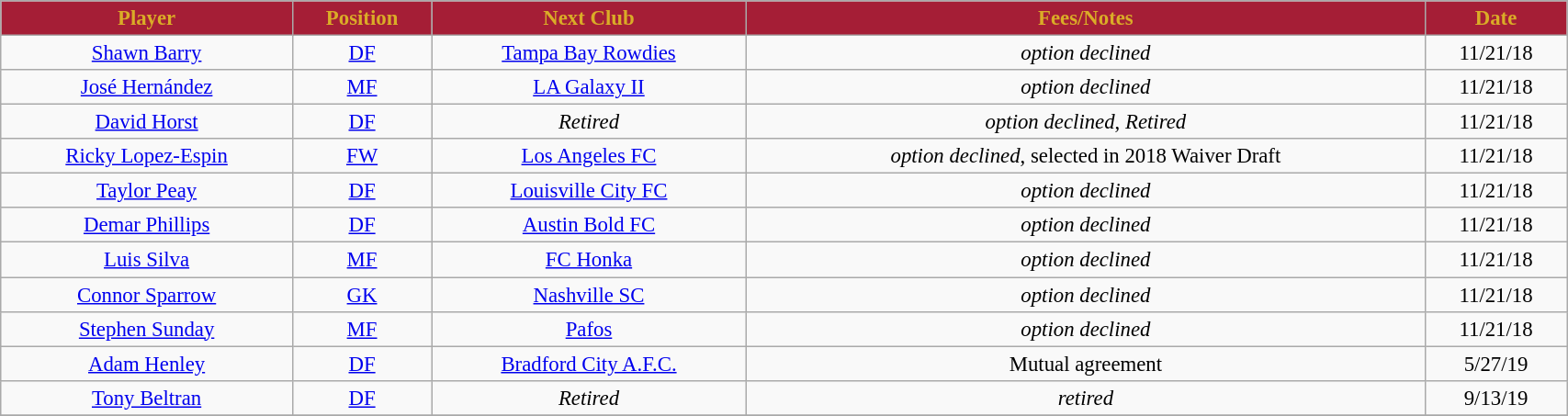<table class="wikitable sortable" style="width:90%; text-align:center; font-size:95%;">
<tr>
<th style="background:#A51E36; color:#DAAC27; text-align:center;"><strong>Player </strong></th>
<th style="background:#A51E36; color:#DAAC27; text-align:center;"><strong>Position </strong></th>
<th style="background:#A51E36; color:#DAAC27; text-align:center;"><strong>Next Club</strong></th>
<th style="background:#A51E36; color:#DAAC27; text-align:center;"><strong>Fees/Notes </strong></th>
<th style="background:#A51E36; color:#DAAC27; text-align:center;"><strong>Date</strong></th>
</tr>
<tr>
<td> <a href='#'>Shawn Barry</a></td>
<td style="text-align:center;"><a href='#'>DF</a></td>
<td> <a href='#'>Tampa Bay Rowdies</a></td>
<td><em>option declined</em></td>
<td>11/21/18 </td>
</tr>
<tr>
<td> <a href='#'>José Hernández</a></td>
<td style="text-align:center;"><a href='#'>MF</a></td>
<td> <a href='#'>LA Galaxy II</a></td>
<td><em>option declined</em></td>
<td>11/21/18 </td>
</tr>
<tr>
<td> <a href='#'>David Horst</a></td>
<td style="text-align:center;"><a href='#'>DF</a></td>
<td><em>Retired</em></td>
<td><em>option declined</em>, <em>Retired</em></td>
<td>11/21/18 </td>
</tr>
<tr>
<td> <a href='#'>Ricky Lopez-Espin</a></td>
<td style="text-align:center;"><a href='#'>FW</a></td>
<td> <a href='#'>Los Angeles FC</a></td>
<td><em>option declined</em>, selected in 2018 Waiver Draft</td>
<td>11/21/18 </td>
</tr>
<tr>
<td> <a href='#'>Taylor Peay</a></td>
<td style="text-align:center;"><a href='#'>DF</a></td>
<td> <a href='#'>Louisville City FC</a></td>
<td><em>option declined</em></td>
<td>11/21/18 </td>
</tr>
<tr>
<td> <a href='#'>Demar Phillips</a></td>
<td style="text-align:center;"><a href='#'>DF</a></td>
<td> <a href='#'>Austin Bold FC</a></td>
<td><em>option declined</em></td>
<td>11/21/18 </td>
</tr>
<tr>
<td> <a href='#'>Luis Silva</a></td>
<td style="text-align:center;"><a href='#'>MF</a></td>
<td> <a href='#'>FC Honka</a></td>
<td><em>option declined</em></td>
<td>11/21/18 </td>
</tr>
<tr>
<td> <a href='#'>Connor Sparrow</a></td>
<td style="text-align:center;"><a href='#'>GK</a></td>
<td> <a href='#'>Nashville SC</a></td>
<td><em>option declined</em></td>
<td>11/21/18 </td>
</tr>
<tr>
<td> <a href='#'>Stephen Sunday</a></td>
<td style="text-align:center;"><a href='#'>MF</a></td>
<td> <a href='#'>Pafos</a></td>
<td><em>option declined</em></td>
<td>11/21/18 </td>
</tr>
<tr>
<td> <a href='#'>Adam Henley</a></td>
<td style="text-align:center;"><a href='#'>DF</a></td>
<td> <a href='#'>Bradford City A.F.C.</a></td>
<td>Mutual agreement</td>
<td>5/27/19 </td>
</tr>
<tr>
<td> <a href='#'>Tony Beltran</a></td>
<td style="text-align:center;"><a href='#'>DF</a></td>
<td><em>Retired</em></td>
<td><em>retired</em></td>
<td>9/13/19 </td>
</tr>
<tr>
</tr>
</table>
